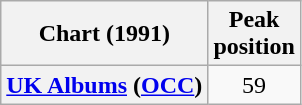<table class="wikitable sortable plainrowheaders" style="text-align:center">
<tr>
<th>Chart (1991)</th>
<th>Peak<br>position</th>
</tr>
<tr>
<th scope=row><a href='#'>UK Albums</a> (<a href='#'>OCC</a>)</th>
<td align="center">59</td>
</tr>
</table>
